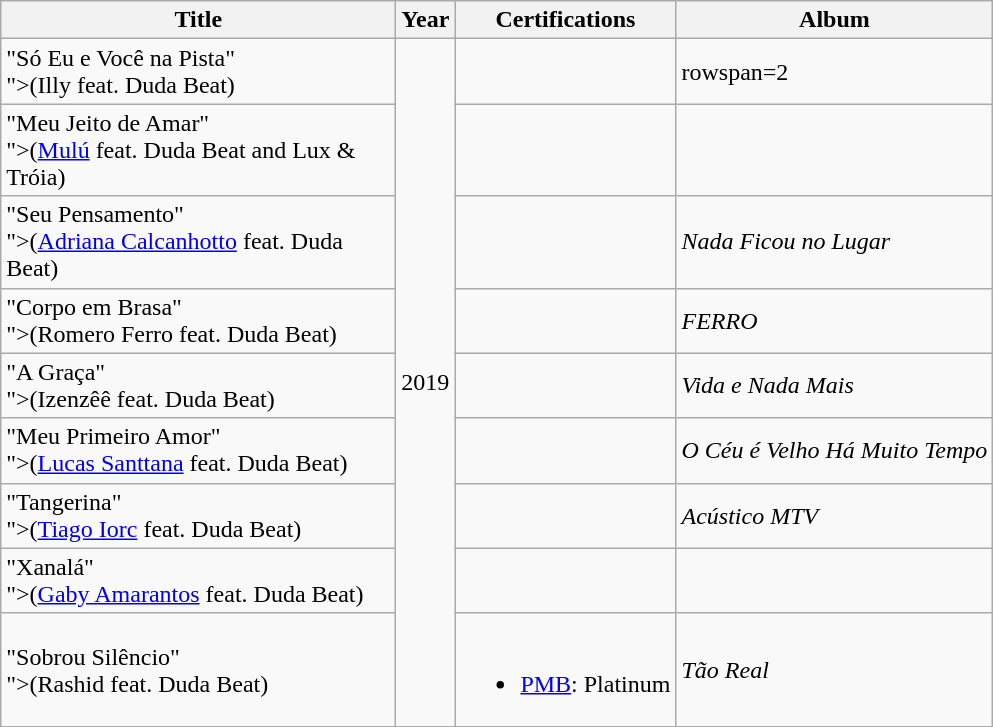<table class="wikitable">
<tr>
<th style="width:16em;">Title</th>
<th>Year</th>
<th>Certifications</th>
<th>Album</th>
</tr>
<tr>
<td>"Só Eu e Você na Pista"<br><span>">(Illy feat. Duda Beat)</span></td>
<td rowspan="9">2019</td>
<td></td>
<td>rowspan=2 </td>
</tr>
<tr>
<td>"Meu Jeito de Amar"<br><span>">(<a href='#'>Mulú</a> feat. Duda Beat and Lux & Tróia)</span></td>
<td></td>
</tr>
<tr>
<td>"Seu Pensamento"<br><span>">(<a href='#'>Adriana Calcanhotto</a> feat. Duda Beat)</span></td>
<td></td>
<td><em>Nada Ficou no Lugar</em></td>
</tr>
<tr>
<td>"Corpo em Brasa"<br><span>">(Romero Ferro feat. Duda Beat)</span></td>
<td></td>
<td><em>FERRO</em></td>
</tr>
<tr>
<td>"A Graça"<br><span>">(Izenzêê feat. Duda Beat)</span></td>
<td></td>
<td><em>Vida e Nada Mais</em></td>
</tr>
<tr>
<td>"Meu Primeiro Amor"<br><span>">(<a href='#'>Lucas Santtana</a> feat. Duda Beat)</span></td>
<td></td>
<td><em>O Céu é Velho Há Muito Tempo</em></td>
</tr>
<tr>
<td>"Tangerina"<br><span>">(<a href='#'>Tiago Iorc</a> feat. Duda Beat)</span></td>
<td></td>
<td><em>Acústico MTV</em></td>
</tr>
<tr>
<td>"Xanalá"<br><span>">(<a href='#'>Gaby Amarantos</a> feat. Duda Beat)</span></td>
<td></td>
<td></td>
</tr>
<tr>
<td>"Sobrou Silêncio"<br><span>">(Rashid feat. Duda Beat)</span></td>
<td><br><ul><li><a href='#'>PMB</a>: Platinum</li></ul></td>
<td><em>Tão Real</em></td>
</tr>
<tr>
</tr>
</table>
